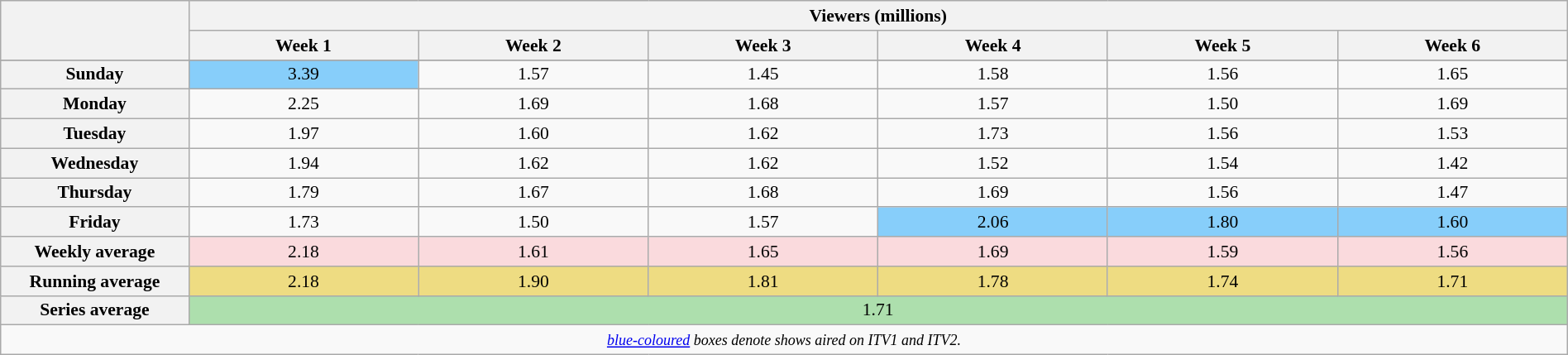<table class="wikitable" style="font-size:90%; text-align:center; width: 100%; margin-left: auto; margin-right: auto;">
<tr>
<th scope="col" rowspan="2" style="width:12%;"></th>
<th scope=col colspan=6>Viewers (millions)</th>
</tr>
<tr>
<th>Week 1</th>
<th>Week 2</th>
<th>Week 3</th>
<th>Week 4</th>
<th>Week 5</th>
<th>Week 6</th>
</tr>
<tr>
</tr>
<tr>
<th>Sunday</th>
<td style="background:#87CEFA;">3.39</td>
<td>1.57</td>
<td>1.45</td>
<td>1.58</td>
<td>1.56</td>
<td>1.65</td>
</tr>
<tr>
<th>Monday</th>
<td>2.25</td>
<td>1.69</td>
<td>1.68</td>
<td>1.57</td>
<td>1.50</td>
<td>1.69</td>
</tr>
<tr>
<th>Tuesday</th>
<td>1.97</td>
<td>1.60</td>
<td>1.62</td>
<td>1.73</td>
<td>1.56</td>
<td>1.53</td>
</tr>
<tr>
<th>Wednesday</th>
<td>1.94</td>
<td>1.62</td>
<td>1.62</td>
<td>1.52</td>
<td>1.54</td>
<td>1.42</td>
</tr>
<tr>
<th>Thursday</th>
<td>1.79</td>
<td>1.67</td>
<td>1.68</td>
<td>1.69</td>
<td>1.56</td>
<td>1.47</td>
</tr>
<tr>
<th>Friday</th>
<td>1.73</td>
<td>1.50</td>
<td>1.57</td>
<td style="background:#87CEFA;">2.06</td>
<td style="background:#87CEFA;">1.80</td>
<td style="background:#87CEFA;">1.60</td>
</tr>
<tr>
<th>Weekly average</th>
<td style="background:#FADADD;">2.18</td>
<td style="background:#FADADD;">1.61</td>
<td style="background:#FADADD;">1.65</td>
<td style="background:#FADADD;">1.69</td>
<td style="background:#FADADD;">1.59</td>
<td style="background:#FADADD;">1.56</td>
</tr>
<tr>
<th>Running average</th>
<td style="background:#EEDC82;">2.18</td>
<td style="background:#EEDC82;">1.90</td>
<td style="background:#EEDC82;">1.81</td>
<td style="background:#EEDC82;">1.78</td>
<td style="background:#EEDC82;">1.74</td>
<td style="background:#EEDC82;">1.71</td>
</tr>
<tr>
<th>Series average</th>
<td colspan="6" style="background:#ADDFAD;">1.71</td>
</tr>
<tr>
<td colspan=7><small><em><a href='#'>blue-coloured</a> boxes denote shows aired on ITV1 and ITV2.</em></small></td>
</tr>
</table>
